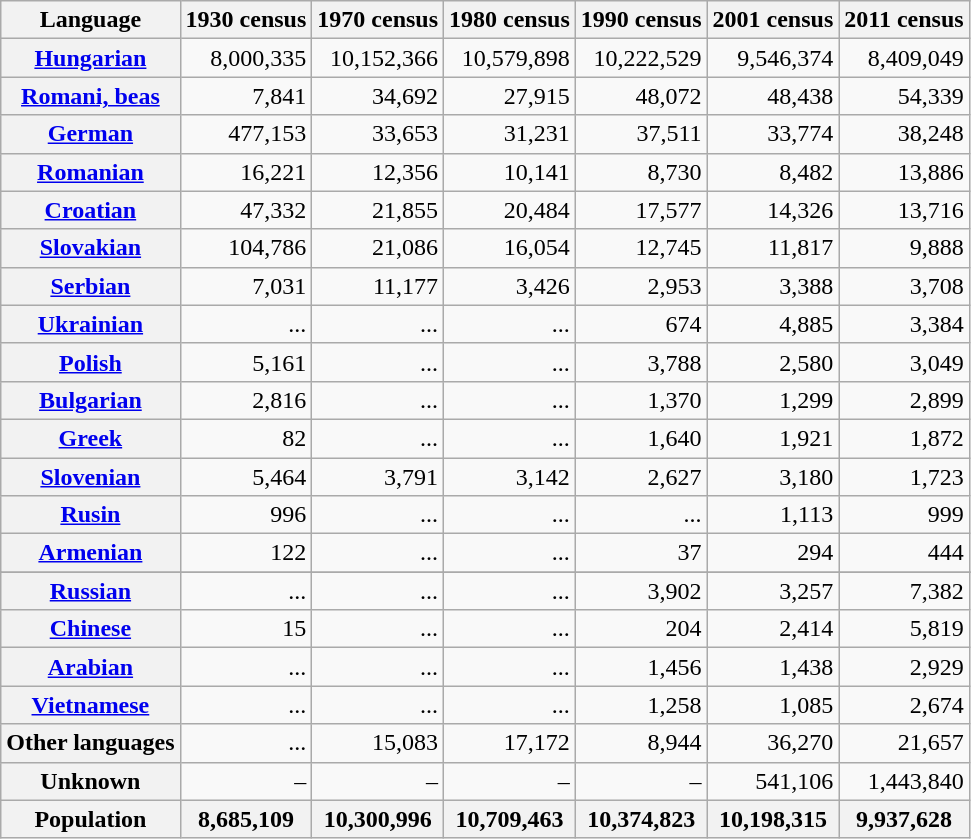<table class="wikitable sortable">
<tr>
<th>Language</th>
<th>1930 census</th>
<th>1970 census</th>
<th>1980 census</th>
<th>1990 census</th>
<th>2001 census</th>
<th>2011 census</th>
</tr>
<tr align="right">
<th><a href='#'>Hungarian</a></th>
<td>8,000,335</td>
<td>10,152,366</td>
<td>10,579,898</td>
<td>10,222,529</td>
<td>9,546,374</td>
<td>8,409,049</td>
</tr>
<tr align="right">
<th><a href='#'>Romani, beas</a></th>
<td>7,841</td>
<td>34,692</td>
<td>27,915</td>
<td>48,072</td>
<td>48,438</td>
<td>54,339</td>
</tr>
<tr align="right">
<th><a href='#'>German</a></th>
<td>477,153</td>
<td>33,653</td>
<td>31,231</td>
<td>37,511</td>
<td>33,774</td>
<td>38,248</td>
</tr>
<tr align="right">
<th><a href='#'>Romanian</a></th>
<td>16,221</td>
<td>12,356</td>
<td>10,141</td>
<td>8,730</td>
<td>8,482</td>
<td>13,886</td>
</tr>
<tr align="right">
<th><a href='#'>Croatian</a></th>
<td>47,332</td>
<td>21,855</td>
<td>20,484</td>
<td>17,577</td>
<td>14,326</td>
<td>13,716</td>
</tr>
<tr align="right">
<th><a href='#'>Slovakian</a></th>
<td>104,786</td>
<td>21,086</td>
<td>16,054</td>
<td>12,745</td>
<td>11,817</td>
<td>9,888</td>
</tr>
<tr align="right">
<th><a href='#'>Serbian</a></th>
<td>7,031</td>
<td>11,177</td>
<td>3,426</td>
<td>2,953</td>
<td>3,388</td>
<td>3,708</td>
</tr>
<tr align="right">
<th><a href='#'>Ukrainian</a></th>
<td>...</td>
<td>...</td>
<td>...</td>
<td>674</td>
<td>4,885</td>
<td>3,384</td>
</tr>
<tr align="right">
<th><a href='#'>Polish</a></th>
<td>5,161</td>
<td>...</td>
<td>...</td>
<td>3,788</td>
<td>2,580</td>
<td>3,049</td>
</tr>
<tr align="right">
<th><a href='#'>Bulgarian</a></th>
<td>2,816</td>
<td>...</td>
<td>...</td>
<td>1,370</td>
<td>1,299</td>
<td>2,899</td>
</tr>
<tr align="right">
<th><a href='#'>Greek</a></th>
<td>82</td>
<td>...</td>
<td>...</td>
<td>1,640</td>
<td>1,921</td>
<td>1,872</td>
</tr>
<tr align="right">
<th><a href='#'>Slovenian</a></th>
<td>5,464</td>
<td>3,791</td>
<td>3,142</td>
<td>2,627</td>
<td>3,180</td>
<td>1,723</td>
</tr>
<tr align="right">
<th><a href='#'>Rusin</a></th>
<td>996</td>
<td>...</td>
<td>...</td>
<td>...</td>
<td>1,113</td>
<td>999</td>
</tr>
<tr align="right">
<th><a href='#'>Armenian</a></th>
<td>122</td>
<td>...</td>
<td>...</td>
<td>37</td>
<td>294</td>
<td>444</td>
</tr>
<tr>
</tr>
<tr align="right">
<th><a href='#'>Russian</a></th>
<td>...</td>
<td>...</td>
<td>...</td>
<td>3,902</td>
<td>3,257</td>
<td>7,382</td>
</tr>
<tr align="right">
<th><a href='#'>Chinese</a></th>
<td>15</td>
<td>...</td>
<td>...</td>
<td>204</td>
<td>2,414</td>
<td>5,819</td>
</tr>
<tr align="right">
<th><a href='#'>Arabian</a></th>
<td>...</td>
<td>...</td>
<td>...</td>
<td>1,456</td>
<td>1,438</td>
<td>2,929</td>
</tr>
<tr align="right">
<th><a href='#'>Vietnamese</a></th>
<td>...</td>
<td>...</td>
<td>...</td>
<td>1,258</td>
<td>1,085</td>
<td>2,674</td>
</tr>
<tr align="right">
<th>Other languages</th>
<td>...</td>
<td>15,083</td>
<td>17,172</td>
<td>8,944</td>
<td>36,270</td>
<td>21,657</td>
</tr>
<tr align="right">
<th>Unknown</th>
<td>–</td>
<td>–</td>
<td>–</td>
<td>–</td>
<td>541,106</td>
<td>1,443,840</td>
</tr>
<tr align="right">
<th>Population</th>
<th>8,685,109</th>
<th>10,300,996</th>
<th>10,709,463</th>
<th>10,374,823</th>
<th>10,198,315</th>
<th>9,937,628</th>
</tr>
</table>
